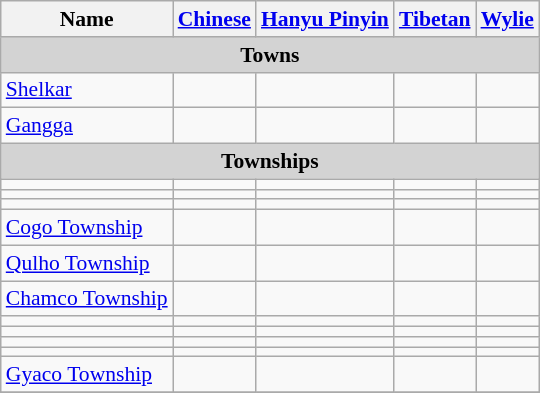<table class="wikitable" style="font-size:90%;" align=center>
<tr>
<th>Name</th>
<th><a href='#'>Chinese</a></th>
<th><a href='#'>Hanyu Pinyin</a></th>
<th><a href='#'>Tibetan</a></th>
<th><a href='#'>Wylie</a></th>
</tr>
<tr --------->
<td colspan="7" style="text-align:center; background:#d3d3d3;"><strong>Towns</strong></td>
</tr>
<tr --------->
<td><a href='#'>Shelkar</a></td>
<td></td>
<td></td>
<td></td>
<td></td>
</tr>
<tr>
<td><a href='#'>Gangga</a></td>
<td></td>
<td></td>
<td></td>
<td></td>
</tr>
<tr --------->
<td colspan="7" style="text-align:center; background:#d3d3d3;"><strong>Townships</strong></td>
</tr>
<tr --------->
<td></td>
<td></td>
<td></td>
<td></td>
<td></td>
</tr>
<tr>
<td></td>
<td></td>
<td></td>
<td></td>
<td></td>
</tr>
<tr>
<td></td>
<td></td>
<td></td>
<td></td>
<td></td>
</tr>
<tr>
<td><a href='#'>Cogo Township</a></td>
<td></td>
<td></td>
<td></td>
<td></td>
</tr>
<tr>
<td><a href='#'>Qulho Township</a></td>
<td></td>
<td></td>
<td></td>
<td></td>
</tr>
<tr>
<td><a href='#'>Chamco Township</a></td>
<td></td>
<td></td>
<td></td>
<td></td>
</tr>
<tr>
<td></td>
<td></td>
<td></td>
<td></td>
<td></td>
</tr>
<tr>
<td></td>
<td></td>
<td></td>
<td></td>
<td></td>
</tr>
<tr>
<td></td>
<td></td>
<td></td>
<td></td>
<td></td>
</tr>
<tr>
<td></td>
<td></td>
<td></td>
<td></td>
<td></td>
</tr>
<tr>
<td><a href='#'>Gyaco Township</a></td>
<td></td>
<td></td>
<td></td>
<td></td>
</tr>
<tr>
</tr>
</table>
